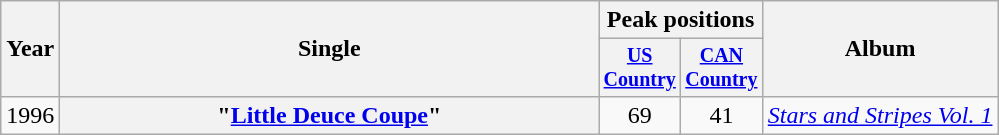<table class="wikitable plainrowheaders" style="text-align:center;">
<tr>
<th rowspan="2">Year</th>
<th rowspan="2" style="width:22em;">Single</th>
<th colspan="2">Peak positions</th>
<th rowspan="2">Album</th>
</tr>
<tr style="font-size:smaller;">
<th width="45"><a href='#'>US Country</a><br></th>
<th width="45"><a href='#'>CAN Country</a><br></th>
</tr>
<tr>
<td>1996</td>
<th scope="row">"<a href='#'>Little Deuce Coupe</a>"<br></th>
<td>69</td>
<td>41</td>
<td><em><a href='#'>Stars and Stripes Vol. 1</a></em></td>
</tr>
</table>
